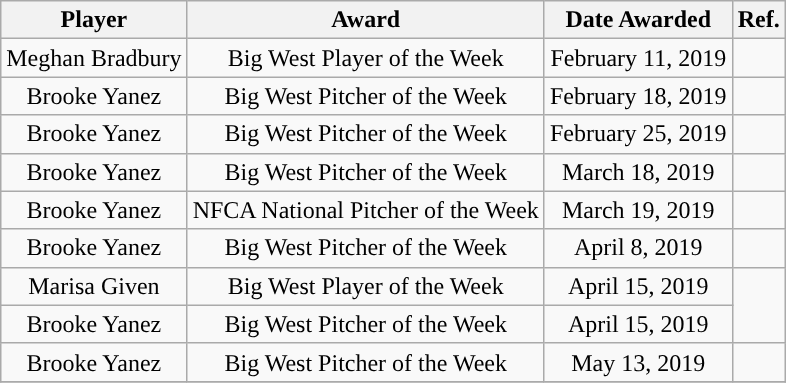<table class="wikitable sortable sortable" style="text-align: center">
<tr align=center>
<th>Player</th>
<th>Award</th>
<th>Date Awarded</th>
<th>Ref.</th>
</tr>
<tr>
<td>Meghan Bradbury</td>
<td>Big West Player of the Week</td>
<td>February 11, 2019</td>
<td></td>
</tr>
<tr>
<td>Brooke Yanez</td>
<td>Big West Pitcher of the Week</td>
<td>February 18, 2019</td>
<td></td>
</tr>
<tr>
<td>Brooke Yanez</td>
<td>Big West Pitcher of the Week</td>
<td>February 25, 2019</td>
<td></td>
</tr>
<tr>
<td>Brooke Yanez</td>
<td>Big West Pitcher of the Week</td>
<td>March 18, 2019</td>
<td></td>
</tr>
<tr>
<td>Brooke Yanez</td>
<td>NFCA National Pitcher of the Week</td>
<td>March 19, 2019</td>
<td></td>
</tr>
<tr>
<td>Brooke Yanez</td>
<td>Big West Pitcher of the Week</td>
<td>April 8, 2019</td>
<td></td>
</tr>
<tr>
<td>Marisa Given</td>
<td>Big West Player of the Week</td>
<td>April 15, 2019</td>
<td rowspan="2"></td>
</tr>
<tr>
<td>Brooke Yanez</td>
<td>Big West Pitcher of the Week</td>
<td>April 15, 2019</td>
</tr>
<tr>
<td>Brooke Yanez</td>
<td>Big West Pitcher of the Week</td>
<td>May 13, 2019</td>
<td></td>
</tr>
<tr>
</tr>
</table>
